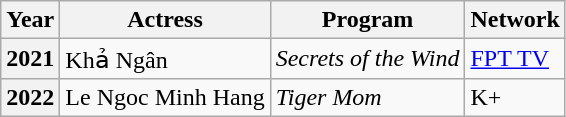<table class="wikitable plainrowheaders">
<tr>
<th>Year</th>
<th>Actress</th>
<th>Program</th>
<th>Network</th>
</tr>
<tr>
<th scope="row">2021</th>
<td>Khả Ngân</td>
<td><em>Secrets of the Wind</em></td>
<td><a href='#'>FPT TV</a></td>
</tr>
<tr>
<th scope="row">2022</th>
<td>Le Ngoc Minh Hang</td>
<td><em>Tiger Mom</em></td>
<td>K+</td>
</tr>
</table>
